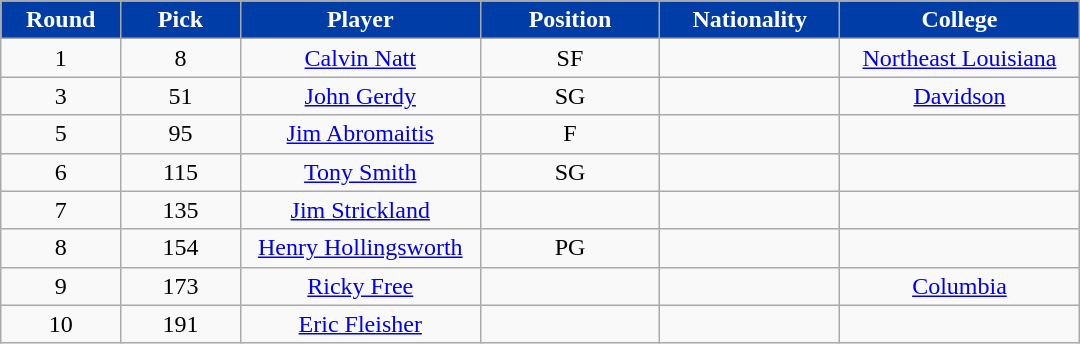<table class="wikitable sortable sortable">
<tr>
<th style="background-color:#003DA6; color:#FFFFFF" width="10%">Round</th>
<th style="background-color:#003DA6; color:#FFFFFF" width="10%">Pick</th>
<th style="background-color:#003DA6; color:#FFFFFF" width="20%">Player</th>
<th style="background-color:#003DA6; color:#FFFFFF" width="15%">Position</th>
<th style="background-color:#003DA6; color:#FFFFFF" width="15%">Nationality</th>
<th style="background-color:#003DA6; color:#FFFFFF" width="20%">College</th>
</tr>
<tr style="text-align:center;">
<td>1</td>
<td>8</td>
<td><a href='#'>Calvin Natt</a></td>
<td>SF</td>
<td></td>
<td><a href='#'>Northeast Louisiana</a></td>
</tr>
<tr style="text-align:center;">
<td>3</td>
<td>51</td>
<td><a href='#'>John Gerdy</a></td>
<td>SG</td>
<td></td>
<td><a href='#'>Davidson</a></td>
</tr>
<tr style="text-align:center;">
<td>5</td>
<td>95</td>
<td><a href='#'>Jim Abromaitis</a></td>
<td>F</td>
<td></td>
<td></td>
</tr>
<tr style="text-align:center;">
<td>6</td>
<td>115</td>
<td><a href='#'>Tony Smith</a></td>
<td>SG</td>
<td></td>
<td></td>
</tr>
<tr style="text-align:center;">
<td>7</td>
<td>135</td>
<td><a href='#'>Jim Strickland</a></td>
<td></td>
<td></td>
<td></td>
</tr>
<tr style="text-align:center;">
<td>8</td>
<td>154</td>
<td><a href='#'>Henry Hollingsworth</a></td>
<td>PG</td>
<td></td>
<td></td>
</tr>
<tr style="text-align:center;">
<td>9</td>
<td>173</td>
<td><a href='#'>Ricky Free</a></td>
<td></td>
<td></td>
<td><a href='#'>Columbia</a></td>
</tr>
<tr style="text-align:center;">
<td>10</td>
<td>191</td>
<td><a href='#'>Eric Fleisher</a></td>
<td></td>
<td></td>
<td></td>
</tr>
</table>
